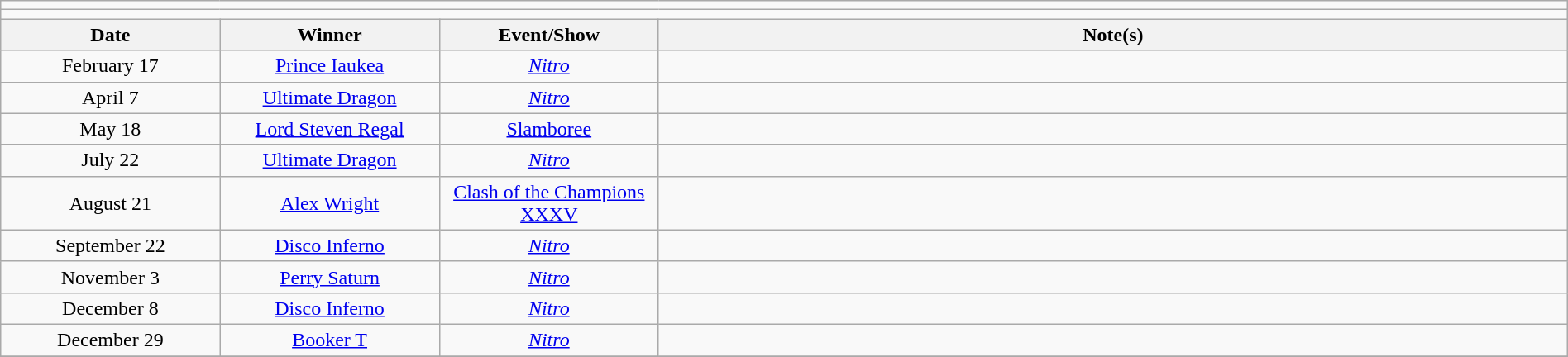<table class="wikitable" style="text-align:center; width:100%;">
<tr>
<td colspan="5"></td>
</tr>
<tr>
<td colspan="5"><strong></strong></td>
</tr>
<tr>
<th width=14%>Date</th>
<th width=14%>Winner</th>
<th width=14%>Event/Show</th>
<th width=58%>Note(s)</th>
</tr>
<tr>
<td>February 17</td>
<td><a href='#'>Prince Iaukea</a></td>
<td><em><a href='#'>Nitro</a></em></td>
<td align=left></td>
</tr>
<tr>
<td>April 7</td>
<td><a href='#'>Ultimate Dragon</a></td>
<td><em><a href='#'>Nitro</a></em></td>
<td align=left></td>
</tr>
<tr>
<td>May 18</td>
<td><a href='#'>Lord Steven Regal</a></td>
<td><a href='#'>Slamboree</a></td>
<td align=left></td>
</tr>
<tr>
<td>July 22</td>
<td><a href='#'>Ultimate Dragon</a></td>
<td><em><a href='#'>Nitro</a></em></td>
<td align=left></td>
</tr>
<tr>
<td>August 21</td>
<td><a href='#'>Alex Wright</a></td>
<td><a href='#'>Clash of the Champions XXXV</a></td>
<td align=left></td>
</tr>
<tr>
<td>September 22</td>
<td><a href='#'>Disco Inferno</a></td>
<td><em><a href='#'>Nitro</a></em></td>
<td align=left></td>
</tr>
<tr>
<td>November 3</td>
<td><a href='#'>Perry Saturn</a></td>
<td><em><a href='#'>Nitro</a></em></td>
<td align=left></td>
</tr>
<tr>
<td>December 8</td>
<td><a href='#'>Disco Inferno</a></td>
<td><em><a href='#'>Nitro</a></em></td>
<td align=left></td>
</tr>
<tr>
<td>December 29</td>
<td><a href='#'>Booker T</a></td>
<td><em><a href='#'>Nitro</a></em></td>
<td align=left></td>
</tr>
<tr>
</tr>
</table>
